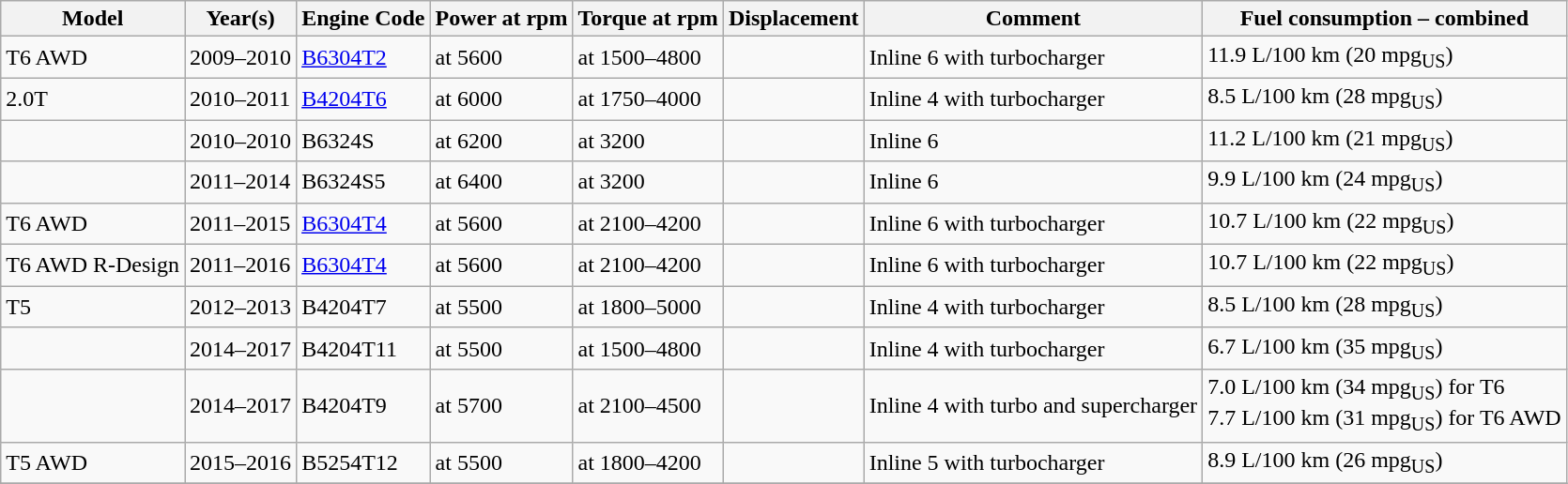<table class="wikitable collapsible sortable">
<tr>
<th>Model</th>
<th>Year(s)</th>
<th>Engine Code</th>
<th>Power at rpm</th>
<th>Torque at rpm</th>
<th>Displacement</th>
<th>Comment</th>
<th>Fuel consumption – combined</th>
</tr>
<tr>
<td>T6 AWD</td>
<td>2009–2010</td>
<td><a href='#'>B6304T2</a></td>
<td> at 5600</td>
<td> at 1500–4800</td>
<td></td>
<td>Inline 6 with turbocharger</td>
<td>11.9 L/100 km (20 mpg<sub>US</sub>)</td>
</tr>
<tr>
<td>2.0T</td>
<td>2010–2011</td>
<td><a href='#'>B4204T6</a></td>
<td> at 6000</td>
<td> at 1750–4000</td>
<td></td>
<td>Inline 4 with turbocharger</td>
<td>8.5 L/100 km (28 mpg<sub>US</sub>)</td>
</tr>
<tr>
<td></td>
<td>2010–2010</td>
<td>B6324S</td>
<td> at 6200</td>
<td> at 3200</td>
<td></td>
<td>Inline 6</td>
<td>11.2 L/100 km (21 mpg<sub>US</sub>)</td>
</tr>
<tr>
<td></td>
<td>2011–2014</td>
<td>B6324S5</td>
<td> at 6400</td>
<td> at 3200</td>
<td></td>
<td>Inline 6</td>
<td>9.9 L/100 km (24 mpg<sub>US</sub>)</td>
</tr>
<tr>
<td>T6 AWD</td>
<td>2011–2015</td>
<td><a href='#'>B6304T4</a></td>
<td> at 5600</td>
<td> at 2100–4200</td>
<td></td>
<td>Inline 6 with turbocharger</td>
<td>10.7 L/100 km (22 mpg<sub>US</sub>)</td>
</tr>
<tr>
<td>T6 AWD R-Design</td>
<td>2011–2016</td>
<td><a href='#'>B6304T4</a></td>
<td> at 5600</td>
<td> at 2100–4200</td>
<td></td>
<td>Inline 6 with turbocharger</td>
<td>10.7 L/100 km (22 mpg<sub>US</sub>)</td>
</tr>
<tr>
<td>T5</td>
<td>2012–2013</td>
<td>B4204T7</td>
<td> at 5500</td>
<td> at 1800–5000</td>
<td></td>
<td>Inline 4 with turbocharger</td>
<td>8.5 L/100 km (28 mpg<sub>US</sub>)</td>
</tr>
<tr>
<td></td>
<td>2014–2017</td>
<td>B4204T11</td>
<td> at 5500</td>
<td> at 1500–4800</td>
<td></td>
<td>Inline 4 with turbocharger</td>
<td>6.7 L/100 km (35 mpg<sub>US</sub>)</td>
</tr>
<tr>
<td></td>
<td>2014–2017</td>
<td>B4204T9</td>
<td> at 5700</td>
<td> at 2100–4500</td>
<td></td>
<td>Inline 4 with turbo and supercharger</td>
<td>7.0 L/100 km (34 mpg<sub>US</sub>) for T6<br>7.7 L/100 km (31 mpg<sub>US</sub>) for T6 AWD</td>
</tr>
<tr>
<td>T5 AWD</td>
<td>2015–2016</td>
<td>B5254T12</td>
<td> at 5500</td>
<td> at 1800–4200</td>
<td></td>
<td>Inline 5 with turbocharger</td>
<td>8.9 L/100 km (26 mpg<sub>US</sub>)</td>
</tr>
<tr>
</tr>
</table>
